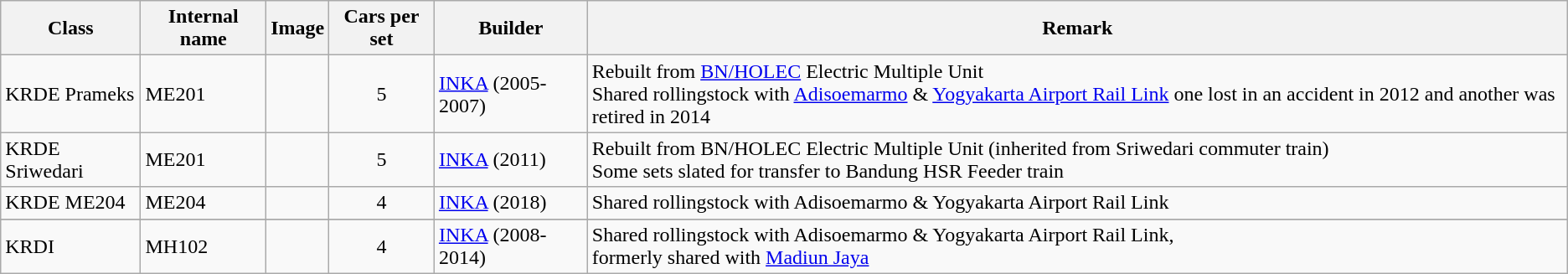<table class="wikitable">
<tr>
<th>Class</th>
<th>Internal name</th>
<th>Image</th>
<th>Cars per set</th>
<th>Builder</th>
<th>Remark</th>
</tr>
<tr>
<td>KRDE Prameks</td>
<td>ME201</td>
<td></td>
<td align=center>5</td>
<td> <a href='#'>INKA</a> (2005-2007)</td>
<td>Rebuilt from <a href='#'>BN/HOLEC</a> Electric Multiple Unit<br>Shared rollingstock with <a href='#'>Adisoemarmo</a> & <a href='#'>Yogyakarta Airport Rail Link</a> one lost in an accident in 2012 and another was retired in 2014</td>
</tr>
<tr>
<td>KRDE Sriwedari</td>
<td>ME201</td>
<td></td>
<td align=center>5</td>
<td> <a href='#'>INKA</a> (2011)</td>
<td>Rebuilt from BN/HOLEC Electric Multiple Unit (inherited from Sriwedari commuter train)<br>Some sets slated for transfer to Bandung HSR Feeder train</td>
</tr>
<tr>
<td>KRDE ME204</td>
<td>ME204</td>
<td></td>
<td align=center>4</td>
<td> <a href='#'>INKA</a> (2018)</td>
<td>Shared rollingstock with Adisoemarmo & Yogyakarta Airport Rail Link</td>
</tr>
<tr>
</tr>
<tr>
<td>KRDI</td>
<td>MH102</td>
<td></td>
<td align=center>4</td>
<td> <a href='#'>INKA</a> (2008-2014)</td>
<td>Shared rollingstock with Adisoemarmo & Yogyakarta Airport Rail Link, <br>formerly shared with <a href='#'>Madiun Jaya</a></td>
</tr>
</table>
